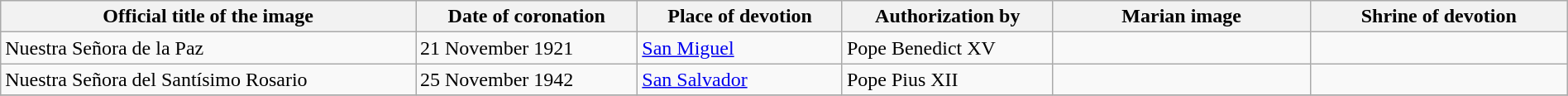<table class="wikitable sortable" width="100%">
<tr>
<th>Official title of the image</th>
<th data-sort-type="date">Date of coronation</th>
<th>Place of devotion</th>
<th>Authorization by</th>
<th width=200px class=unsortable>Marian image</th>
<th width=200px class=unsortable>Shrine of devotion</th>
</tr>
<tr>
<td>Nuestra Señora de la Paz</td>
<td>21 November 1921</td>
<td><a href='#'>San Miguel</a></td>
<td>Pope Benedict XV</td>
<td></td>
<td></td>
</tr>
<tr>
<td>Nuestra Señora del Santísimo Rosario</td>
<td>25 November 1942</td>
<td><a href='#'>San Salvador</a></td>
<td>Pope Pius XII</td>
<td></td>
<td></td>
</tr>
<tr>
</tr>
</table>
